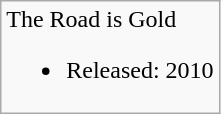<table class="wikitable">
<tr>
<td>The Road is Gold<br><ul><li>Released: 2010</li></ul></td>
</tr>
</table>
